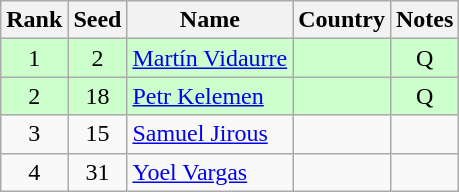<table class="wikitable" style="text-align:center;">
<tr>
<th>Rank</th>
<th>Seed</th>
<th>Name</th>
<th>Country</th>
<th>Notes</th>
</tr>
<tr bgcolor=ccffcc>
<td>1</td>
<td>2</td>
<td align=left><a href='#'>Martín Vidaurre</a></td>
<td align=left></td>
<td>Q</td>
</tr>
<tr bgcolor=ccffcc>
<td>2</td>
<td>18</td>
<td align=left><a href='#'>Petr Kelemen</a></td>
<td align=left></td>
<td>Q</td>
</tr>
<tr>
<td>3</td>
<td>15</td>
<td align=left><a href='#'>Samuel Jirous</a></td>
<td align=left></td>
<td></td>
</tr>
<tr>
<td>4</td>
<td>31</td>
<td align=left><a href='#'>Yoel Vargas</a></td>
<td align=left></td>
<td></td>
</tr>
</table>
